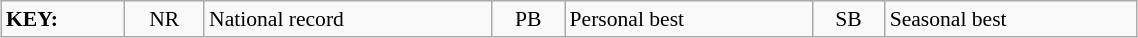<table class="wikitable" style="margin:0.5em auto; font-size:90%;position:relative;" width=60%>
<tr>
<td><strong>KEY:</strong></td>
<td align=center>NR</td>
<td>National record</td>
<td align=center>PB</td>
<td>Personal best</td>
<td align=center>SB</td>
<td>Seasonal best</td>
</tr>
</table>
